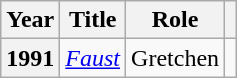<table class="wikitable plainrowheaders">
<tr>
<th scope="col">Year</th>
<th scope="col">Title</th>
<th scope="col">Role</th>
<th scope="col" class="unsortable"></th>
</tr>
<tr>
<th scope="row">1991</th>
<td><em><a href='#'>Faust</a></em></td>
<td>Gretchen</td>
<td style="text-align:center"></td>
</tr>
</table>
